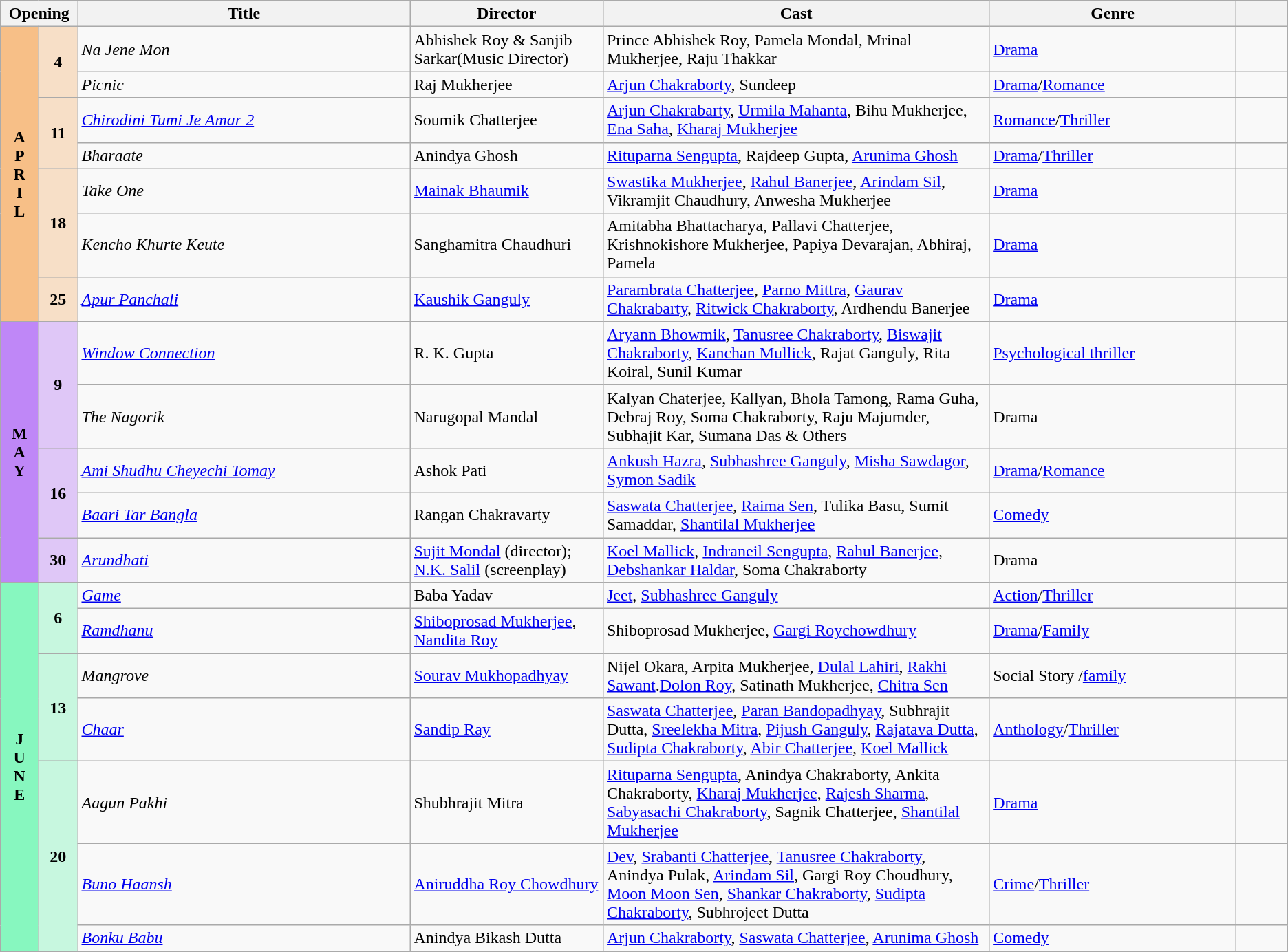<table class="wikitable sortable">
<tr>
<th colspan="2" style="width:6%;">Opening</th>
<th>Title</th>
<th style="width:15%;">Director</th>
<th style="width:30%;">Cast</th>
<th>Genre</th>
<th style="width:4%;"></th>
</tr>
<tr>
<td rowspan="7" style="text-align:center; background:#f7bf87;"><strong>A<br>P<br>R<br>I<br>L</strong></td>
<td rowspan="2" style="text-align:center; background:#f7dfc7; textcolor:#000;"><strong>4</strong></td>
<td><em>Na Jene Mon</em></td>
<td>Abhishek Roy & Sanjib Sarkar(Music Director)</td>
<td>Prince Abhishek Roy, Pamela Mondal, Mrinal Mukherjee, Raju Thakkar</td>
<td><a href='#'>Drama</a></td>
<td></td>
</tr>
<tr>
<td><em>Picnic</em></td>
<td>Raj Mukherjee</td>
<td><a href='#'>Arjun Chakraborty</a>, Sundeep</td>
<td><a href='#'>Drama</a>/<a href='#'>Romance</a></td>
<td></td>
</tr>
<tr>
<td rowspan="2" style="text-align:center; background:#f7dfc7; textcolor:#000;"><strong>11</strong></td>
<td><em><a href='#'>Chirodini Tumi Je Amar 2</a></em></td>
<td>Soumik Chatterjee</td>
<td><a href='#'>Arjun Chakrabarty</a>, <a href='#'>Urmila Mahanta</a>, Bihu Mukherjee, <a href='#'>Ena Saha</a>, <a href='#'>Kharaj Mukherjee</a></td>
<td><a href='#'>Romance</a>/<a href='#'>Thriller</a></td>
<td></td>
</tr>
<tr>
<td><em>Bharaate</em></td>
<td>Anindya Ghosh</td>
<td><a href='#'>Rituparna Sengupta</a>, Rajdeep Gupta, <a href='#'>Arunima Ghosh</a></td>
<td><a href='#'>Drama</a>/<a href='#'>Thriller</a></td>
<td></td>
</tr>
<tr>
<td rowspan="2" style="text-align:center; background:#f7dfc7; textcolor:#000;"><strong>18</strong></td>
<td><em>Take One</em></td>
<td><a href='#'>Mainak Bhaumik</a></td>
<td><a href='#'>Swastika Mukherjee</a>, <a href='#'>Rahul Banerjee</a>, <a href='#'>Arindam Sil</a>, Vikramjit Chaudhury, Anwesha Mukherjee</td>
<td><a href='#'>Drama</a></td>
<td></td>
</tr>
<tr>
<td><em>Kencho Khurte Keute</em></td>
<td>Sanghamitra Chaudhuri</td>
<td>Amitabha Bhattacharya, Pallavi Chatterjee, Krishnokishore Mukherjee, Papiya Devarajan, Abhiraj, Pamela</td>
<td><a href='#'>Drama</a></td>
<td></td>
</tr>
<tr>
<td rowspan="1" style="text-align:center; background:#f7dfc7; textcolor:#000;"><strong>25</strong></td>
<td><em><a href='#'>Apur Panchali</a></em></td>
<td><a href='#'>Kaushik Ganguly</a></td>
<td><a href='#'>Parambrata Chatterjee</a>, <a href='#'>Parno Mittra</a>, <a href='#'>Gaurav Chakrabarty</a>, <a href='#'>Ritwick Chakraborty</a>, Ardhendu Banerjee</td>
<td><a href='#'>Drama</a></td>
<td></td>
</tr>
<tr>
<th rowspan="5" style="text-align:center; background:#bf87f7;">M<br>A<br>Y</th>
<td rowspan="2"style="text-align:center; background:#dfc7f7;"><strong>9</strong></td>
<td><em><a href='#'>Window Connection</a></em></td>
<td>R. K. Gupta</td>
<td><a href='#'>Aryann Bhowmik</a>, <a href='#'>Tanusree Chakraborty</a>, <a href='#'>Biswajit Chakraborty</a>, <a href='#'>Kanchan Mullick</a>, Rajat Ganguly, Rita Koiral, Sunil Kumar</td>
<td><a href='#'>Psychological thriller</a></td>
<td></td>
</tr>
<tr>
<td><em>The Nagorik</em></td>
<td>Narugopal Mandal</td>
<td>Kalyan Chaterjee, Kallyan, Bhola Tamong, Rama Guha, Debraj Roy, Soma Chakraborty, Raju Majumder, Subhajit Kar, Sumana Das & Others</td>
<td>Drama</td>
<td></td>
</tr>
<tr>
<td rowspan="2" style="text-align:center; background:#dfc7f7;"><strong>16</strong></td>
<td><em><a href='#'>Ami Shudhu Cheyechi Tomay</a></em></td>
<td>Ashok Pati</td>
<td><a href='#'>Ankush Hazra</a>, <a href='#'>Subhashree Ganguly</a>, <a href='#'>Misha Sawdagor</a>, <a href='#'>Symon Sadik</a></td>
<td><a href='#'>Drama</a>/<a href='#'>Romance</a></td>
<td></td>
</tr>
<tr>
<td><em><a href='#'>Baari Tar Bangla</a></em></td>
<td>Rangan Chakravarty</td>
<td><a href='#'>Saswata Chatterjee</a>, <a href='#'>Raima Sen</a>, Tulika Basu, Sumit Samaddar, <a href='#'>Shantilal Mukherjee</a></td>
<td><a href='#'>Comedy</a></td>
<td></td>
</tr>
<tr>
<td rowspan="1" style="text-align:center; background:#dfc7f7;"><strong>30</strong></td>
<td><em><a href='#'>Arundhati</a></em></td>
<td><a href='#'>Sujit Mondal</a> (director); <a href='#'>N.K. Salil</a> (screenplay)</td>
<td><a href='#'>Koel Mallick</a>, <a href='#'>Indraneil Sengupta</a>, <a href='#'>Rahul Banerjee</a>, <a href='#'>Debshankar Haldar</a>, Soma Chakraborty</td>
<td>Drama</td>
<td></td>
</tr>
<tr>
<td rowspan="7" style="text-align:center; background:#87f7bf;"><strong>J<br>U<br>N<br>E</strong></td>
<td rowspan="2" style="text-align:center; background:#c7f7df; textcolor:#000;"><strong>6</strong></td>
<td><em><a href='#'>Game</a></em></td>
<td>Baba Yadav</td>
<td><a href='#'>Jeet</a>, <a href='#'>Subhashree Ganguly</a></td>
<td><a href='#'>Action</a>/<a href='#'>Thriller</a></td>
<td></td>
</tr>
<tr>
<td><em><a href='#'>Ramdhanu</a></em></td>
<td><a href='#'>Shiboprosad Mukherjee</a>, <a href='#'>Nandita Roy</a></td>
<td>Shiboprosad Mukherjee, <a href='#'>Gargi Roychowdhury</a></td>
<td><a href='#'>Drama</a>/<a href='#'>Family</a></td>
<td></td>
</tr>
<tr>
<td rowspan="2" style="text-align:center; background:#c7f7df; textcolor:#000;"><strong>13</strong></td>
<td><em>Mangrove</em></td>
<td><a href='#'>Sourav Mukhopadhyay</a></td>
<td>Nijel Okara, Arpita Mukherjee, <a href='#'>Dulal Lahiri</a>, <a href='#'>Rakhi Sawant</a>.<a href='#'>Dolon Roy</a>, Satinath Mukherjee, <a href='#'>Chitra Sen</a></td>
<td>Social Story /<a href='#'>family</a></td>
<td></td>
</tr>
<tr>
<td><em><a href='#'>Chaar</a></em></td>
<td><a href='#'>Sandip Ray</a></td>
<td><a href='#'>Saswata Chatterjee</a>, <a href='#'>Paran Bandopadhyay</a>, Subhrajit Dutta, <a href='#'>Sreelekha Mitra</a>, <a href='#'>Pijush Ganguly</a>, <a href='#'>Rajatava Dutta</a>, <a href='#'>Sudipta Chakraborty</a>, <a href='#'>Abir Chatterjee</a>, <a href='#'>Koel Mallick</a></td>
<td><a href='#'>Anthology</a>/<a href='#'>Thriller</a></td>
<td></td>
</tr>
<tr>
<td rowspan="3" style="text-align:center; background:#c7f7df; textcolor:#000;"><strong>20</strong></td>
<td><em>Aagun Pakhi</em></td>
<td>Shubhrajit Mitra</td>
<td><a href='#'>Rituparna Sengupta</a>, Anindya Chakraborty, Ankita Chakraborty, <a href='#'>Kharaj Mukherjee</a>, <a href='#'>Rajesh Sharma</a>, <a href='#'>Sabyasachi Chakraborty</a>, Sagnik Chatterjee, <a href='#'>Shantilal Mukherjee</a></td>
<td><a href='#'>Drama</a></td>
<td></td>
</tr>
<tr>
<td><em><a href='#'>Buno Haansh</a></em></td>
<td><a href='#'>Aniruddha Roy Chowdhury</a></td>
<td><a href='#'>Dev</a>, <a href='#'>Srabanti Chatterjee</a>, <a href='#'>Tanusree Chakraborty</a>, Anindya Pulak, <a href='#'>Arindam Sil</a>, Gargi Roy Choudhury, <a href='#'>Moon Moon Sen</a>, <a href='#'>Shankar Chakraborty</a>, <a href='#'>Sudipta Chakraborty</a>, Subhrojeet Dutta</td>
<td><a href='#'>Crime</a>/<a href='#'>Thriller</a></td>
<td></td>
</tr>
<tr>
<td><em><a href='#'>Bonku Babu</a></em></td>
<td>Anindya Bikash Dutta</td>
<td><a href='#'>Arjun Chakraborty</a>, <a href='#'>Saswata Chatterjee</a>, <a href='#'>Arunima Ghosh</a></td>
<td><a href='#'>Comedy</a></td>
<td></td>
</tr>
<tr>
</tr>
</table>
